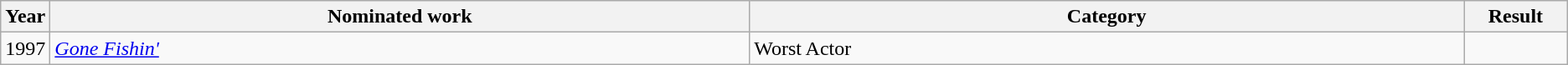<table class="wikitable sortable">
<tr>
<th scope="col" style="width:1em;">Year</th>
<th scope="col" style="width:39em;">Nominated work</th>
<th scope="col" style="width:40em;">Category</th>
<th scope="col" style="width:5em;">Result</th>
</tr>
<tr>
<td>1997</td>
<td><em><a href='#'>Gone Fishin'</a></em></td>
<td>Worst Actor</td>
<td></td>
</tr>
</table>
